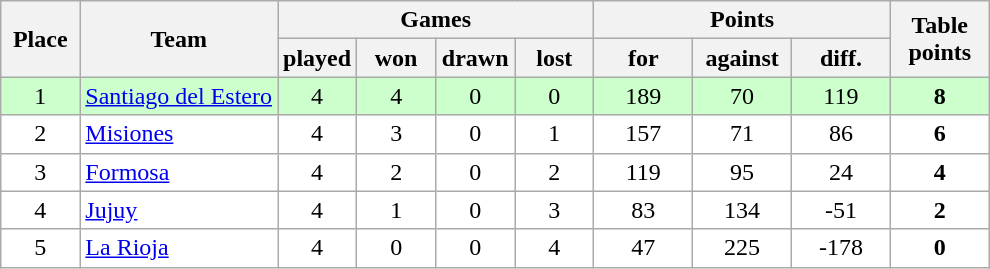<table class="wikitable">
<tr>
<th rowspan=2 width="8%">Place</th>
<th rowspan=2 width="20%">Team</th>
<th colspan=4 width="32%">Games</th>
<th colspan=3 width="30%">Points</th>
<th rowspan=2 width="10%">Table<br>points</th>
</tr>
<tr>
<th width="8%">played</th>
<th width="8%">won</th>
<th width="8%">drawn</th>
<th width="8%">lost</th>
<th width="10%">for</th>
<th width="10%">against</th>
<th width="10%">diff.</th>
</tr>
<tr align=center style="background: #ccffcc;">
<td>1</td>
<td align=left><a href='#'>Santiago del Estero</a></td>
<td>4</td>
<td>4</td>
<td>0</td>
<td>0</td>
<td>189</td>
<td>70</td>
<td>119</td>
<td><strong>8</strong></td>
</tr>
<tr align=center style="background: #ffffff;">
<td>2</td>
<td align=left><a href='#'>Misiones</a></td>
<td>4</td>
<td>3</td>
<td>0</td>
<td>1</td>
<td>157</td>
<td>71</td>
<td>86</td>
<td><strong>6</strong></td>
</tr>
<tr align=center style="background: #ffffff;">
<td>3</td>
<td align=left><a href='#'>Formosa</a></td>
<td>4</td>
<td>2</td>
<td>0</td>
<td>2</td>
<td>119</td>
<td>95</td>
<td>24</td>
<td><strong>4</strong></td>
</tr>
<tr align=center style="background: #ffffff;">
<td>4</td>
<td align=left><a href='#'>Jujuy</a></td>
<td>4</td>
<td>1</td>
<td>0</td>
<td>3</td>
<td>83</td>
<td>134</td>
<td>-51</td>
<td><strong>2</strong></td>
</tr>
<tr align=center style="background: #ffffff;">
<td>5</td>
<td align=left><a href='#'>La Rioja</a></td>
<td>4</td>
<td>0</td>
<td>0</td>
<td>4</td>
<td>47</td>
<td>225</td>
<td>-178</td>
<td><strong>0</strong></td>
</tr>
</table>
